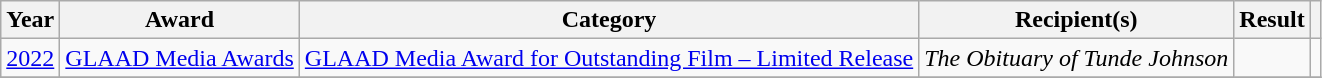<table class="wikitable plainrowheaders sortable">
<tr>
<th scope="col">Year</th>
<th scope="col">Award</th>
<th scope="col">Category</th>
<th scope="col">Recipient(s)</th>
<th scope="col">Result</th>
<th scope="col" class="unsortable"></th>
</tr>
<tr>
<td><a href='#'>2022</a></td>
<td><a href='#'>GLAAD Media Awards</a></td>
<td><a href='#'>GLAAD Media Award for Outstanding Film – Limited Release</a></td>
<td><em>The Obituary of Tunde Johnson</em></td>
<td></td>
<td></td>
</tr>
<tr>
</tr>
</table>
